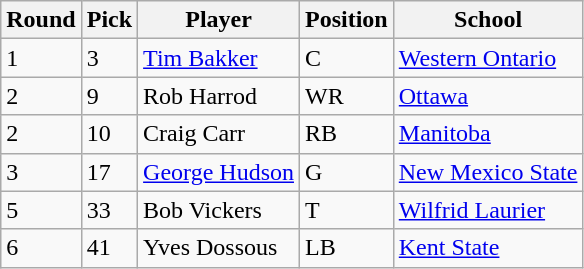<table class="wikitable">
<tr>
<th>Round</th>
<th>Pick</th>
<th>Player</th>
<th>Position</th>
<th>School</th>
</tr>
<tr>
<td>1</td>
<td>3</td>
<td><a href='#'>Tim Bakker</a></td>
<td>C</td>
<td><a href='#'>Western Ontario</a></td>
</tr>
<tr>
<td>2</td>
<td>9</td>
<td>Rob Harrod</td>
<td>WR</td>
<td><a href='#'>Ottawa</a></td>
</tr>
<tr>
<td>2</td>
<td>10</td>
<td>Craig Carr</td>
<td>RB</td>
<td><a href='#'>Manitoba</a></td>
</tr>
<tr>
<td>3</td>
<td>17</td>
<td><a href='#'>George Hudson</a></td>
<td>G</td>
<td><a href='#'>New Mexico State</a></td>
</tr>
<tr>
<td>5</td>
<td>33</td>
<td>Bob Vickers</td>
<td>T</td>
<td><a href='#'>Wilfrid Laurier</a></td>
</tr>
<tr>
<td>6</td>
<td>41</td>
<td>Yves Dossous</td>
<td>LB</td>
<td><a href='#'>Kent State</a></td>
</tr>
</table>
